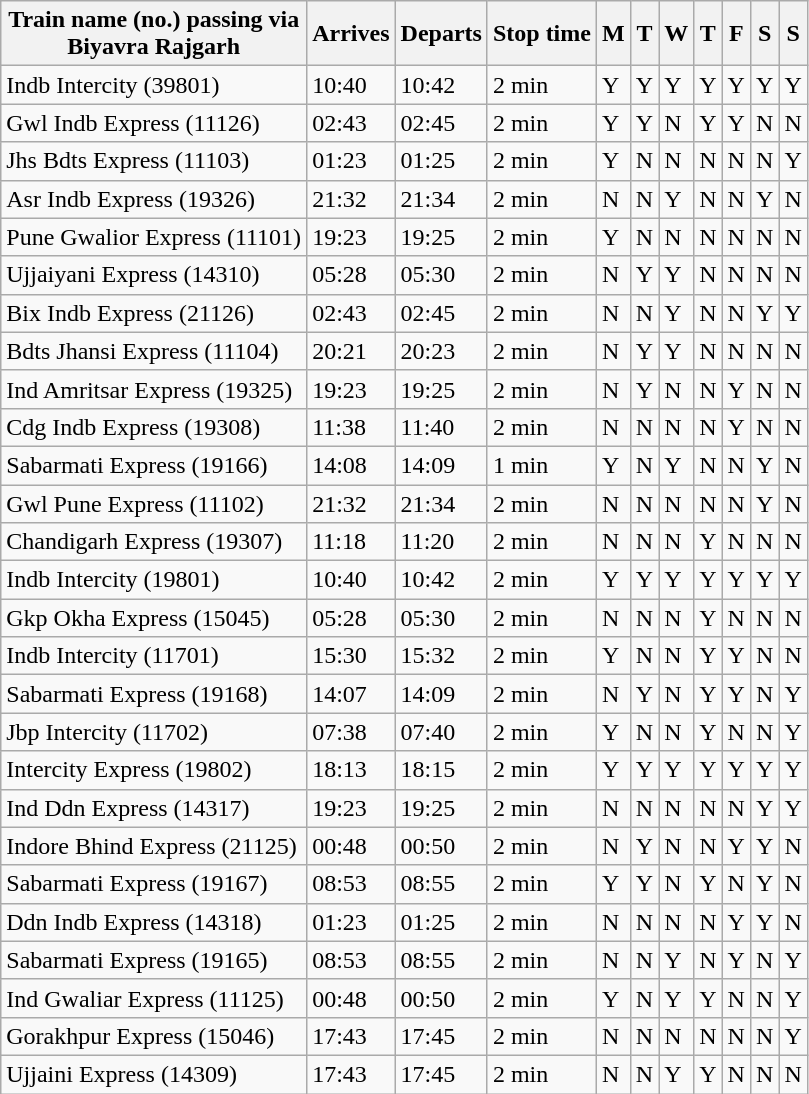<table class="wikitable">
<tr>
<th>Train name (no.) passing via<br>Biyavra Rajgarh</th>
<th>Arrives</th>
<th>Departs</th>
<th>Stop time</th>
<th>M</th>
<th>T</th>
<th>W</th>
<th>T</th>
<th>F</th>
<th>S</th>
<th>S</th>
</tr>
<tr>
<td>Indb Intercity (39801)</td>
<td>10:40</td>
<td>10:42</td>
<td>2 min</td>
<td>Y</td>
<td>Y</td>
<td>Y</td>
<td>Y</td>
<td>Y</td>
<td>Y</td>
<td>Y</td>
</tr>
<tr>
<td>Gwl Indb Express (11126)</td>
<td>02:43</td>
<td>02:45</td>
<td>2 min</td>
<td>Y</td>
<td>Y</td>
<td>N</td>
<td>Y</td>
<td>Y</td>
<td>N</td>
<td>N</td>
</tr>
<tr>
<td>Jhs Bdts Express (11103)</td>
<td>01:23</td>
<td>01:25</td>
<td>2 min</td>
<td>Y</td>
<td>N</td>
<td>N</td>
<td>N</td>
<td>N</td>
<td>N</td>
<td>Y</td>
</tr>
<tr>
<td>Asr Indb Express (19326)</td>
<td>21:32</td>
<td>21:34</td>
<td>2 min</td>
<td>N</td>
<td>N</td>
<td>Y</td>
<td>N</td>
<td>N</td>
<td>Y</td>
<td>N</td>
</tr>
<tr>
<td>Pune Gwalior Express (11101)</td>
<td>19:23</td>
<td>19:25</td>
<td>2 min</td>
<td>Y</td>
<td>N</td>
<td>N</td>
<td>N</td>
<td>N</td>
<td>N</td>
<td>N</td>
</tr>
<tr>
<td>Ujjaiyani Express (14310)</td>
<td>05:28</td>
<td>05:30</td>
<td>2 min</td>
<td>N</td>
<td>Y</td>
<td>Y</td>
<td>N</td>
<td>N</td>
<td>N</td>
<td>N</td>
</tr>
<tr>
<td>Bix Indb Express (21126)</td>
<td>02:43</td>
<td>02:45</td>
<td>2 min</td>
<td>N</td>
<td>N</td>
<td>Y</td>
<td>N</td>
<td>N</td>
<td>Y</td>
<td>Y</td>
</tr>
<tr>
<td>Bdts Jhansi Express (11104)</td>
<td>20:21</td>
<td>20:23</td>
<td>2 min</td>
<td>N</td>
<td>Y</td>
<td>Y</td>
<td>N</td>
<td>N</td>
<td>N</td>
<td>N</td>
</tr>
<tr>
<td>Ind Amritsar Express (19325)</td>
<td>19:23</td>
<td>19:25</td>
<td>2 min</td>
<td>N</td>
<td>Y</td>
<td>N</td>
<td>N</td>
<td>Y</td>
<td>N</td>
<td>N</td>
</tr>
<tr>
<td>Cdg Indb Express (19308)</td>
<td>11:38</td>
<td>11:40</td>
<td>2 min</td>
<td>N</td>
<td>N</td>
<td>N</td>
<td>N</td>
<td>Y</td>
<td>N</td>
<td>N</td>
</tr>
<tr>
<td>Sabarmati Express (19166)</td>
<td>14:08</td>
<td>14:09</td>
<td>1 min</td>
<td>Y</td>
<td>N</td>
<td>Y</td>
<td>N</td>
<td>N</td>
<td>Y</td>
<td>N</td>
</tr>
<tr>
<td>Gwl Pune Express (11102)</td>
<td>21:32</td>
<td>21:34</td>
<td>2 min</td>
<td>N</td>
<td>N</td>
<td>N</td>
<td>N</td>
<td>N</td>
<td>Y</td>
<td>N</td>
</tr>
<tr>
<td>Chandigarh Express (19307)</td>
<td>11:18</td>
<td>11:20</td>
<td>2 min</td>
<td>N</td>
<td>N</td>
<td>N</td>
<td>Y</td>
<td>N</td>
<td>N</td>
<td>N</td>
</tr>
<tr>
<td>Indb Intercity (19801)</td>
<td>10:40</td>
<td>10:42</td>
<td>2 min</td>
<td>Y</td>
<td>Y</td>
<td>Y</td>
<td>Y</td>
<td>Y</td>
<td>Y</td>
<td>Y</td>
</tr>
<tr>
<td>Gkp Okha Express (15045)</td>
<td>05:28</td>
<td>05:30</td>
<td>2 min</td>
<td>N</td>
<td>N</td>
<td>N</td>
<td>Y</td>
<td>N</td>
<td>N</td>
<td>N</td>
</tr>
<tr>
<td>Indb Intercity (11701)</td>
<td>15:30</td>
<td>15:32</td>
<td>2 min</td>
<td>Y</td>
<td>N</td>
<td>N</td>
<td>Y</td>
<td>Y</td>
<td>N</td>
<td>N</td>
</tr>
<tr>
<td>Sabarmati Express (19168)</td>
<td>14:07</td>
<td>14:09</td>
<td>2 min</td>
<td>N</td>
<td>Y</td>
<td>N</td>
<td>Y</td>
<td>Y</td>
<td>N</td>
<td>Y</td>
</tr>
<tr>
<td>Jbp Intercity (11702)</td>
<td>07:38</td>
<td>07:40</td>
<td>2 min</td>
<td>Y</td>
<td>N</td>
<td>N</td>
<td>Y</td>
<td>N</td>
<td>N</td>
<td>Y</td>
</tr>
<tr>
<td>Intercity Express (19802)</td>
<td>18:13</td>
<td>18:15</td>
<td>2 min</td>
<td>Y</td>
<td>Y</td>
<td>Y</td>
<td>Y</td>
<td>Y</td>
<td>Y</td>
<td>Y</td>
</tr>
<tr>
<td>Ind Ddn Express (14317)</td>
<td>19:23</td>
<td>19:25</td>
<td>2 min</td>
<td>N</td>
<td>N</td>
<td>N</td>
<td>N</td>
<td>N</td>
<td>Y</td>
<td>Y</td>
</tr>
<tr>
<td>Indore Bhind Express (21125)</td>
<td>00:48</td>
<td>00:50</td>
<td>2 min</td>
<td>N</td>
<td>Y</td>
<td>N</td>
<td>N</td>
<td>Y</td>
<td>Y</td>
<td>N</td>
</tr>
<tr>
<td>Sabarmati Express (19167)</td>
<td>08:53</td>
<td>08:55</td>
<td>2 min</td>
<td>Y</td>
<td>Y</td>
<td>N</td>
<td>Y</td>
<td>N</td>
<td>Y</td>
<td>N</td>
</tr>
<tr>
<td>Ddn Indb Express (14318)</td>
<td>01:23</td>
<td>01:25</td>
<td>2 min</td>
<td>N</td>
<td>N</td>
<td>N</td>
<td>N</td>
<td>Y</td>
<td>Y</td>
<td>N</td>
</tr>
<tr>
<td>Sabarmati Express (19165)</td>
<td>08:53</td>
<td>08:55</td>
<td>2 min</td>
<td>N</td>
<td>N</td>
<td>Y</td>
<td>N</td>
<td>Y</td>
<td>N</td>
<td>Y</td>
</tr>
<tr>
<td>Ind Gwaliar Express (11125)</td>
<td>00:48</td>
<td>00:50</td>
<td>2 min</td>
<td>Y</td>
<td>N</td>
<td>Y</td>
<td>Y</td>
<td>N</td>
<td>N</td>
<td>Y</td>
</tr>
<tr>
<td>Gorakhpur Express (15046)</td>
<td>17:43</td>
<td>17:45</td>
<td>2 min</td>
<td>N</td>
<td>N</td>
<td>N</td>
<td>N</td>
<td>N</td>
<td>N</td>
<td>Y</td>
</tr>
<tr>
<td>Ujjaini Express (14309)</td>
<td>17:43</td>
<td>17:45</td>
<td>2 min</td>
<td>N</td>
<td>N</td>
<td>Y</td>
<td>Y</td>
<td>N</td>
<td>N</td>
<td>N</td>
</tr>
</table>
